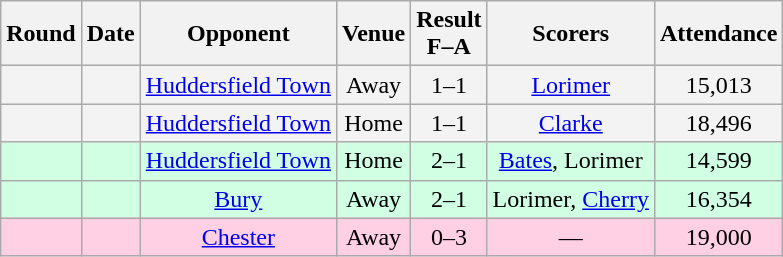<table class="wikitable sortable" style="text-align:center;">
<tr>
<th>Round</th>
<th>Date</th>
<th>Opponent</th>
<th>Venue</th>
<th>Result<br>F–A</th>
<th class=unsortable>Scorers</th>
<th>Attendance</th>
</tr>
<tr style="background-color: #f3f3f3;">
<td></td>
<td></td>
<td><a href='#'>Huddersfield Town</a></td>
<td>Away</td>
<td>1–1</td>
<td><a href='#'>Lorimer</a></td>
<td>15,013</td>
</tr>
<tr style="background-color: #f3f3f3;">
<td></td>
<td></td>
<td><a href='#'>Huddersfield Town</a></td>
<td>Home</td>
<td>1–1 </td>
<td><a href='#'>Clarke</a></td>
<td>18,496</td>
</tr>
<tr style="background-color: #d0ffe3;">
<td></td>
<td></td>
<td><a href='#'>Huddersfield Town</a></td>
<td>Home</td>
<td>2–1</td>
<td><a href='#'>Bates</a>, Lorimer</td>
<td>14,599</td>
</tr>
<tr style="background-color: #d0ffe3;">
<td></td>
<td></td>
<td><a href='#'>Bury</a></td>
<td>Away</td>
<td>2–1</td>
<td>Lorimer, <a href='#'>Cherry</a></td>
<td>16,354</td>
</tr>
<tr style="background-color: #ffd0e3;">
<td></td>
<td></td>
<td><a href='#'>Chester</a></td>
<td>Away</td>
<td>0–3</td>
<td>—</td>
<td>19,000</td>
</tr>
</table>
